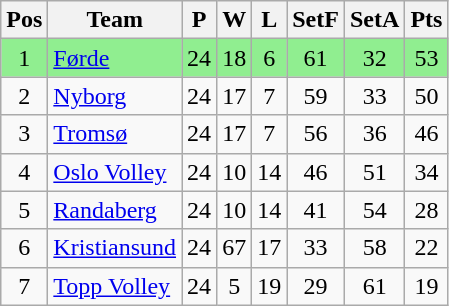<table class="wikitable sortable" style="text-align: center;">
<tr>
<th>Pos</th>
<th>Team</th>
<th>P</th>
<th>W</th>
<th>L</th>
<th>SetF</th>
<th>SetA</th>
<th>Pts</th>
</tr>
<tr style="background:#90EE90;">
<td>1</td>
<td align="left"><a href='#'>Førde</a></td>
<td>24</td>
<td>18</td>
<td>6</td>
<td>61</td>
<td>32</td>
<td>53</td>
</tr>
<tr>
<td>2</td>
<td align="left"><a href='#'>Nyborg</a></td>
<td>24</td>
<td>17</td>
<td>7</td>
<td>59</td>
<td>33</td>
<td>50</td>
</tr>
<tr>
<td>3</td>
<td align="left"><a href='#'>Tromsø</a></td>
<td>24</td>
<td>17</td>
<td>7</td>
<td>56</td>
<td>36</td>
<td>46</td>
</tr>
<tr>
<td>4</td>
<td align="left"><a href='#'>Oslo Volley</a></td>
<td>24</td>
<td>10</td>
<td>14</td>
<td>46</td>
<td>51</td>
<td>34</td>
</tr>
<tr>
<td>5</td>
<td align="left"><a href='#'>Randaberg</a></td>
<td>24</td>
<td>10</td>
<td>14</td>
<td>41</td>
<td>54</td>
<td>28</td>
</tr>
<tr>
<td>6</td>
<td align="left"><a href='#'>Kristiansund</a></td>
<td>24</td>
<td>67</td>
<td>17</td>
<td>33</td>
<td>58</td>
<td>22</td>
</tr>
<tr>
<td>7</td>
<td align="left"><a href='#'>Topp Volley</a></td>
<td>24</td>
<td>5</td>
<td>19</td>
<td>29</td>
<td>61</td>
<td>19</td>
</tr>
</table>
